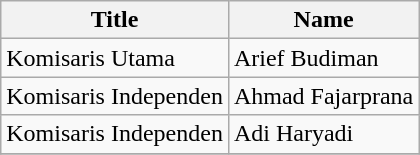<table class="wikitable">
<tr>
<th scope="col">Title</th>
<th scope="col">Name</th>
</tr>
<tr>
<td>Komisaris Utama</td>
<td>Arief Budiman</td>
</tr>
<tr>
<td>Komisaris Independen</td>
<td>Ahmad Fajarprana</td>
</tr>
<tr>
<td>Komisaris Independen</td>
<td>Adi Haryadi</td>
</tr>
<tr>
</tr>
</table>
